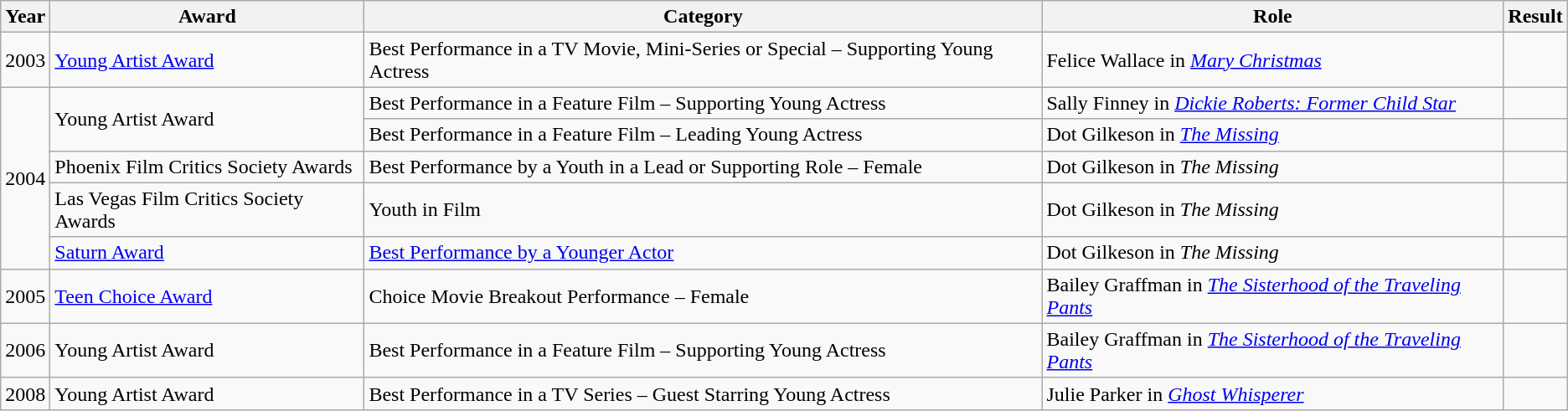<table class="wikitable">
<tr>
<th>Year</th>
<th>Award</th>
<th>Category</th>
<th>Role</th>
<th>Result</th>
</tr>
<tr>
<td>2003</td>
<td><a href='#'>Young Artist Award</a></td>
<td>Best Performance in a TV Movie, Mini-Series or Special – Supporting Young Actress</td>
<td>Felice Wallace in <em><a href='#'>Mary Christmas</a></em></td>
<td></td>
</tr>
<tr>
<td rowspan="5">2004</td>
<td rowspan="2">Young Artist Award</td>
<td>Best Performance in a Feature Film – Supporting Young Actress</td>
<td>Sally Finney in <em><a href='#'>Dickie Roberts: Former Child Star</a></em></td>
<td></td>
</tr>
<tr>
<td>Best Performance in a Feature Film – Leading Young Actress</td>
<td>Dot Gilkeson in <em><a href='#'>The Missing</a></em></td>
<td></td>
</tr>
<tr>
<td>Phoenix Film Critics Society Awards</td>
<td>Best Performance by a Youth in a Lead or Supporting Role – Female</td>
<td>Dot Gilkeson in <em>The Missing</em></td>
<td></td>
</tr>
<tr>
<td>Las Vegas Film Critics Society Awards</td>
<td>Youth in Film</td>
<td>Dot Gilkeson in <em>The Missing</em></td>
<td></td>
</tr>
<tr>
<td><a href='#'>Saturn Award</a></td>
<td><a href='#'>Best Performance by a Younger Actor</a></td>
<td>Dot Gilkeson in <em>The Missing</em></td>
<td></td>
</tr>
<tr>
<td>2005</td>
<td><a href='#'>Teen Choice Award</a></td>
<td>Choice Movie Breakout Performance – Female</td>
<td>Bailey Graffman in <em><a href='#'>The Sisterhood of the Traveling Pants</a></em></td>
<td></td>
</tr>
<tr>
<td>2006</td>
<td>Young Artist Award</td>
<td>Best Performance in a Feature Film – Supporting Young Actress</td>
<td>Bailey Graffman in <em><a href='#'>The Sisterhood of the Traveling Pants</a></em></td>
<td></td>
</tr>
<tr>
<td>2008</td>
<td>Young Artist Award</td>
<td>Best Performance in a TV Series – Guest Starring Young Actress</td>
<td>Julie Parker in <em><a href='#'>Ghost Whisperer</a></em></td>
<td></td>
</tr>
</table>
